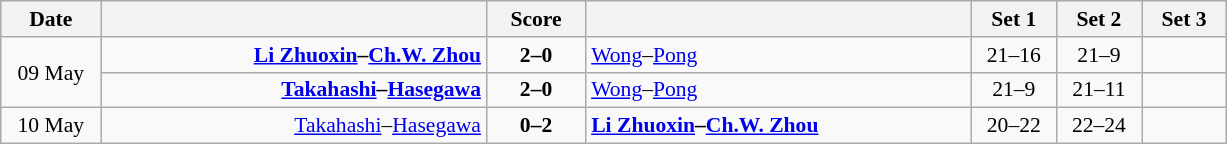<table class="wikitable" style="text-align: center; font-size:90% ">
<tr>
<th width="60">Date</th>
<th align="right" width="250"></th>
<th width="60">Score</th>
<th align="left" width="250"></th>
<th width="50">Set 1</th>
<th width="50">Set 2</th>
<th width="50">Set 3</th>
</tr>
<tr>
<td rowspan=2>09 May</td>
<td align=right><strong><a href='#'>Li Zhuoxin</a>–<a href='#'>Ch.W. Zhou</a> </strong></td>
<td align=center><strong>2–0</strong></td>
<td align=left> <a href='#'>Wong</a>–<a href='#'>Pong</a></td>
<td>21–16</td>
<td>21–9</td>
<td></td>
</tr>
<tr>
<td align=right><strong><a href='#'>Takahashi</a>–<a href='#'>Hasegawa</a> </strong></td>
<td align=center><strong>2–0</strong></td>
<td align=left> <a href='#'>Wong</a>–<a href='#'>Pong</a></td>
<td>21–9</td>
<td>21–11</td>
<td></td>
</tr>
<tr>
<td>10 May</td>
<td align=right><a href='#'>Takahashi</a>–<a href='#'>Hasegawa</a> </td>
<td align=center><strong>0–2</strong></td>
<td align=left><strong> <a href='#'>Li Zhuoxin</a>–<a href='#'>Ch.W. Zhou</a></strong></td>
<td>20–22</td>
<td>22–24</td>
<td></td>
</tr>
</table>
